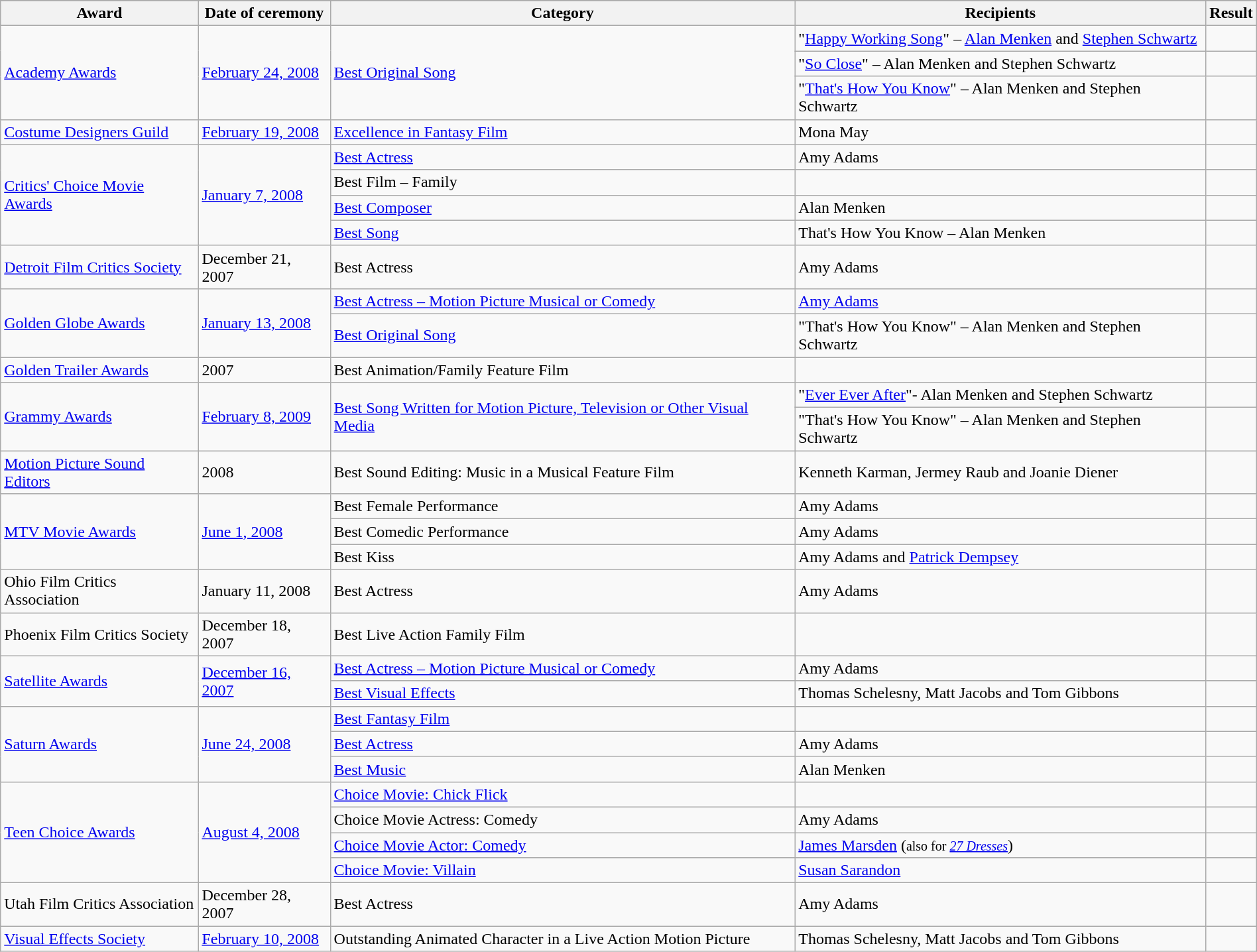<table class="wikitable sortable" width="100%">
<tr>
</tr>
<tr>
<th>Award</th>
<th>Date of ceremony</th>
<th>Category</th>
<th>Recipients</th>
<th>Result</th>
</tr>
<tr>
<td rowspan="3"><a href='#'>Academy Awards</a></td>
<td rowspan="3"><a href='#'>February 24, 2008</a></td>
<td rowspan="3"><a href='#'>Best Original Song</a></td>
<td>"<a href='#'>Happy Working Song</a>" – <a href='#'>Alan Menken</a> and <a href='#'>Stephen Schwartz</a></td>
<td></td>
</tr>
<tr>
<td>"<a href='#'>So Close</a>" – Alan Menken and Stephen Schwartz</td>
<td></td>
</tr>
<tr>
<td>"<a href='#'>That's How You Know</a>" – Alan Menken and Stephen Schwartz</td>
<td></td>
</tr>
<tr>
<td><a href='#'>Costume Designers Guild</a></td>
<td><a href='#'>February 19, 2008</a></td>
<td><a href='#'>Excellence in Fantasy Film</a></td>
<td>Mona May</td>
<td></td>
</tr>
<tr>
<td rowspan="4"><a href='#'>Critics' Choice Movie Awards</a></td>
<td rowspan="4"><a href='#'>January 7, 2008</a></td>
<td><a href='#'>Best Actress</a></td>
<td>Amy Adams</td>
<td></td>
</tr>
<tr>
<td>Best Film – Family</td>
<td></td>
<td></td>
</tr>
<tr>
<td><a href='#'>Best Composer</a></td>
<td>Alan Menken</td>
<td></td>
</tr>
<tr>
<td><a href='#'>Best Song</a></td>
<td>That's How You Know – Alan Menken</td>
<td></td>
</tr>
<tr>
<td><a href='#'>Detroit Film Critics Society</a></td>
<td>December 21, 2007</td>
<td>Best Actress</td>
<td>Amy Adams</td>
<td></td>
</tr>
<tr>
<td rowspan="2"><a href='#'>Golden Globe Awards</a></td>
<td rowspan="2"><a href='#'>January 13, 2008</a></td>
<td><a href='#'>Best Actress – Motion Picture Musical or Comedy</a></td>
<td><a href='#'>Amy Adams</a></td>
<td></td>
</tr>
<tr>
<td><a href='#'>Best Original Song</a></td>
<td>"That's How You Know" – Alan Menken and Stephen Schwartz</td>
<td></td>
</tr>
<tr>
<td><a href='#'>Golden Trailer Awards</a></td>
<td>2007</td>
<td>Best Animation/Family Feature Film</td>
<td></td>
<td></td>
</tr>
<tr>
<td rowspan="2"><a href='#'>Grammy Awards</a></td>
<td rowspan="2"><a href='#'>February 8, 2009</a></td>
<td rowspan="2"><a href='#'>Best Song Written for Motion Picture, Television or Other Visual Media</a></td>
<td>"<a href='#'>Ever Ever After</a>"- Alan Menken and Stephen Schwartz</td>
<td></td>
</tr>
<tr>
<td>"That's How You Know" – Alan Menken and Stephen Schwartz</td>
<td></td>
</tr>
<tr>
<td><a href='#'>Motion Picture Sound Editors</a></td>
<td>2008</td>
<td>Best Sound Editing: Music in a Musical Feature Film</td>
<td>Kenneth Karman, Jermey Raub and Joanie Diener</td>
<td></td>
</tr>
<tr>
<td rowspan="3"><a href='#'>MTV Movie Awards</a></td>
<td rowspan="3"><a href='#'>June 1, 2008</a></td>
<td>Best Female Performance</td>
<td>Amy Adams</td>
<td></td>
</tr>
<tr>
<td>Best Comedic Performance</td>
<td>Amy Adams</td>
<td></td>
</tr>
<tr>
<td>Best Kiss</td>
<td>Amy Adams and <a href='#'>Patrick Dempsey</a></td>
<td></td>
</tr>
<tr>
<td>Ohio Film Critics Association</td>
<td>January 11, 2008</td>
<td>Best Actress</td>
<td>Amy Adams</td>
<td></td>
</tr>
<tr>
<td>Phoenix Film Critics Society</td>
<td>December 18, 2007</td>
<td>Best Live Action Family Film</td>
<td></td>
<td></td>
</tr>
<tr>
<td rowspan="2"><a href='#'>Satellite Awards</a></td>
<td rowspan="2"><a href='#'>December 16, 2007</a></td>
<td><a href='#'>Best Actress – Motion Picture Musical or Comedy</a></td>
<td>Amy Adams</td>
<td></td>
</tr>
<tr>
<td><a href='#'>Best Visual Effects</a></td>
<td>Thomas Schelesny, Matt Jacobs and Tom Gibbons</td>
<td></td>
</tr>
<tr>
<td rowspan="3"><a href='#'>Saturn Awards</a></td>
<td rowspan="3"><a href='#'>June 24, 2008</a></td>
<td><a href='#'>Best Fantasy Film</a></td>
<td></td>
<td></td>
</tr>
<tr>
<td><a href='#'>Best Actress</a></td>
<td>Amy Adams</td>
<td></td>
</tr>
<tr>
<td><a href='#'>Best Music</a></td>
<td>Alan Menken</td>
<td></td>
</tr>
<tr>
<td rowspan="4"><a href='#'>Teen Choice Awards</a></td>
<td rowspan="4"><a href='#'>August 4, 2008</a></td>
<td><a href='#'>Choice Movie: Chick Flick</a></td>
<td></td>
<td></td>
</tr>
<tr>
<td>Choice Movie Actress: Comedy</td>
<td>Amy Adams</td>
<td></td>
</tr>
<tr>
<td><a href='#'>Choice Movie Actor: Comedy</a></td>
<td><a href='#'>James Marsden</a> (<small>also for <em><a href='#'>27 Dresses</a></em></small>)</td>
<td></td>
</tr>
<tr>
<td><a href='#'>Choice Movie: Villain</a></td>
<td><a href='#'>Susan Sarandon</a></td>
<td></td>
</tr>
<tr>
<td>Utah Film Critics Association</td>
<td>December 28, 2007</td>
<td>Best Actress</td>
<td>Amy Adams</td>
<td></td>
</tr>
<tr>
<td><a href='#'>Visual Effects Society</a></td>
<td><a href='#'>February 10, 2008</a></td>
<td>Outstanding Animated Character in a Live Action Motion Picture</td>
<td>Thomas Schelesny, Matt Jacobs and Tom Gibbons</td>
<td></td>
</tr>
</table>
